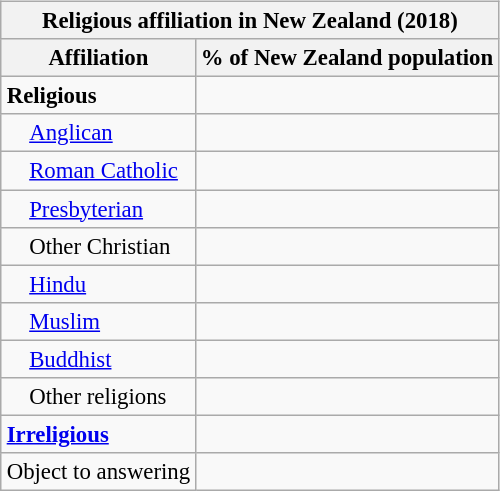<table class="wikitable" style="float:right;font-size:95%;">
<tr>
<th colspan="3">Religious affiliation in New Zealand (2018)</th>
</tr>
<tr>
<th>Affiliation</th>
<th colspan="2">% of New Zealand population</th>
</tr>
<tr>
<td><strong>Religious</strong></td>
<td align=right></td>
</tr>
<tr>
<td style="text-align:left; text-indent:15px;"><a href='#'>Anglican</a></td>
<td align=right></td>
</tr>
<tr>
<td style="text-align:left; text-indent:15px;"><a href='#'>Roman Catholic</a></td>
<td align=right></td>
</tr>
<tr>
<td style="text-align:left; text-indent:15px;"><a href='#'>Presbyterian</a></td>
<td align=right></td>
</tr>
<tr>
<td style="text-align:left; text-indent:15px;">Other Christian</td>
<td align=right></td>
</tr>
<tr>
<td style="text-align:left; text-indent:15px;"><a href='#'>Hindu</a></td>
<td align=right></td>
</tr>
<tr>
<td style="text-align:left; text-indent:15px;"><a href='#'>Muslim</a></td>
<td align=right></td>
</tr>
<tr>
<td style="text-align:left; text-indent:15px;"><a href='#'>Buddhist</a></td>
<td align=right></td>
</tr>
<tr>
<td style="text-align:left; text-indent:15px;">Other religions</td>
<td align=right></td>
</tr>
<tr>
<td><strong><a href='#'>Irreligious</a></strong></td>
<td align=right></td>
</tr>
<tr>
<td style="text-align:left;">Object to answering</td>
<td align=right></td>
</tr>
</table>
